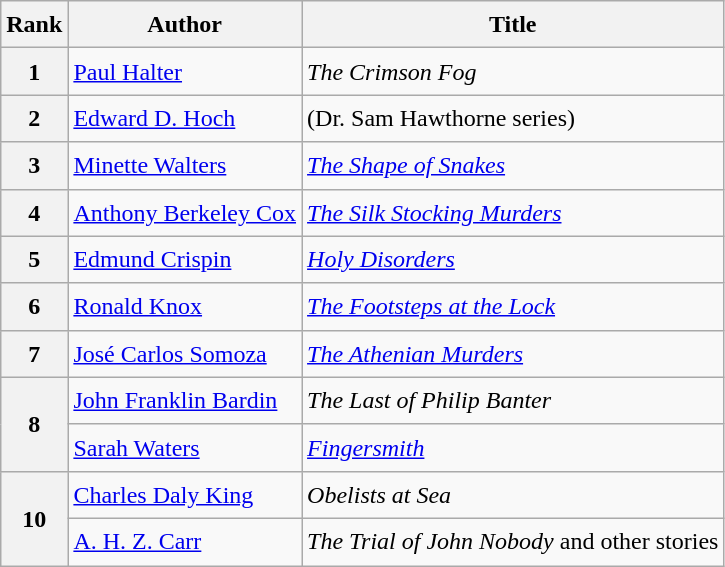<table class="wikitable sortable" style="font-size:1.00em; line-height:1.5em;">
<tr>
<th>Rank</th>
<th>Author</th>
<th>Title</th>
</tr>
<tr>
<th>1</th>
<td><a href='#'>Paul Halter</a></td>
<td><em>The Crimson Fog</em></td>
</tr>
<tr>
<th>2</th>
<td><a href='#'>Edward D. Hoch</a></td>
<td>(Dr. Sam Hawthorne series)</td>
</tr>
<tr>
<th>3</th>
<td><a href='#'>Minette Walters</a></td>
<td><em><a href='#'>The Shape of Snakes</a></em></td>
</tr>
<tr>
<th>4</th>
<td><a href='#'>Anthony Berkeley Cox</a></td>
<td><em><a href='#'>The Silk Stocking Murders</a></em></td>
</tr>
<tr>
<th>5</th>
<td><a href='#'>Edmund Crispin</a></td>
<td><em><a href='#'>Holy Disorders</a></em></td>
</tr>
<tr>
<th>6</th>
<td><a href='#'>Ronald Knox</a></td>
<td><em><a href='#'>The Footsteps at the Lock</a></em></td>
</tr>
<tr>
<th>7</th>
<td><a href='#'>José Carlos Somoza</a></td>
<td><em><a href='#'>The Athenian Murders</a></em></td>
</tr>
<tr>
<th rowspan=2>8</th>
<td><a href='#'>John Franklin Bardin</a></td>
<td><em>The Last of Philip Banter</em></td>
</tr>
<tr>
<td><a href='#'>Sarah Waters</a></td>
<td><em><a href='#'>Fingersmith</a></em></td>
</tr>
<tr>
<th rowspan=2>10</th>
<td><a href='#'>Charles Daly King</a></td>
<td><em>Obelists at Sea</em></td>
</tr>
<tr>
<td><a href='#'>A. H. Z. Carr</a></td>
<td><em>The Trial of John Nobody</em> and other stories</td>
</tr>
</table>
